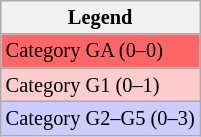<table class=wikitable style="font-size:85%">
<tr>
<th>Legend</th>
</tr>
<tr bgcolor=FF6666>
<td>Category GA (0–0)</td>
</tr>
<tr bgcolor=ffcccc>
<td>Category G1 (0–1)</td>
</tr>
<tr bgcolor=ccccff>
<td>Category G2–G5 (0–3)</td>
</tr>
</table>
